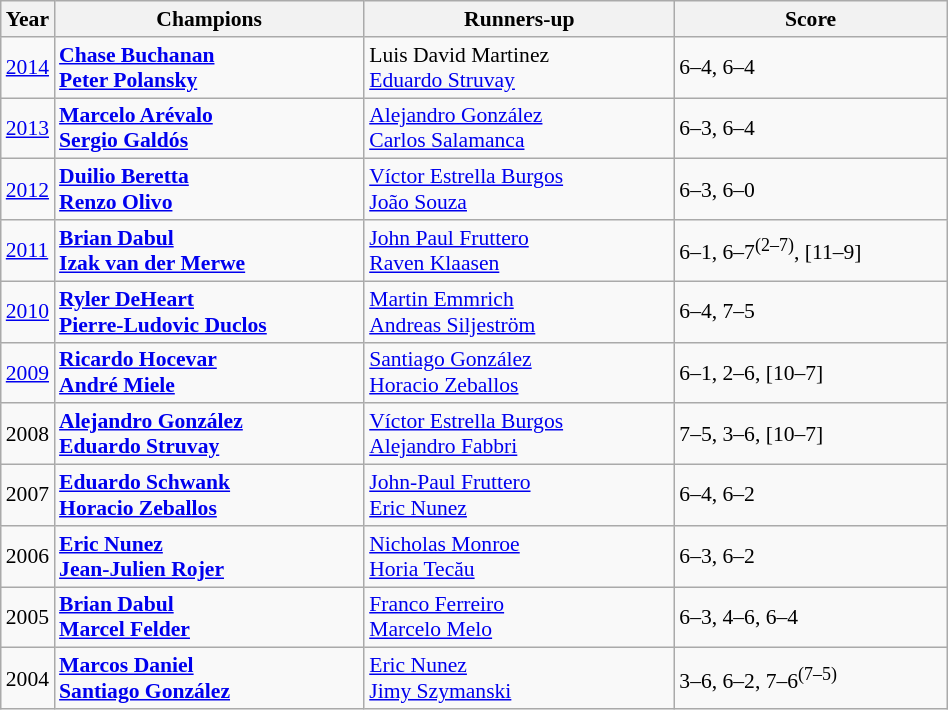<table class="wikitable" style="font-size:90%">
<tr>
<th>Year</th>
<th width="200">Champions</th>
<th width="200">Runners-up</th>
<th width="175">Score</th>
</tr>
<tr>
<td><a href='#'>2014</a></td>
<td> <strong><a href='#'>Chase Buchanan</a></strong><br> <strong><a href='#'>Peter Polansky</a></strong></td>
<td> Luis David Martinez<br> <a href='#'>Eduardo Struvay</a></td>
<td>6–4, 6–4</td>
</tr>
<tr>
<td><a href='#'>2013</a></td>
<td> <strong><a href='#'>Marcelo Arévalo</a></strong><br> <strong><a href='#'>Sergio Galdós</a></strong></td>
<td> <a href='#'>Alejandro González</a><br> <a href='#'>Carlos Salamanca</a></td>
<td>6–3, 6–4</td>
</tr>
<tr>
<td><a href='#'>2012</a></td>
<td> <strong><a href='#'>Duilio Beretta</a></strong> <br>  <strong><a href='#'>Renzo Olivo</a></strong></td>
<td> <a href='#'>Víctor Estrella Burgos</a> <br>  <a href='#'>João Souza</a></td>
<td>6–3, 6–0</td>
</tr>
<tr>
<td><a href='#'>2011</a></td>
<td> <strong><a href='#'>Brian Dabul</a></strong><br> <strong><a href='#'>Izak van der Merwe</a></strong></td>
<td> <a href='#'>John Paul Fruttero</a><br> <a href='#'>Raven Klaasen</a></td>
<td>6–1, 6–7<sup>(2–7)</sup>, [11–9]</td>
</tr>
<tr>
<td><a href='#'>2010</a></td>
<td> <strong><a href='#'>Ryler DeHeart</a></strong><br> <strong><a href='#'>Pierre-Ludovic Duclos</a></strong></td>
<td> <a href='#'>Martin Emmrich</a><br> <a href='#'>Andreas Siljeström</a></td>
<td>6–4, 7–5</td>
</tr>
<tr>
<td><a href='#'>2009</a></td>
<td> <strong><a href='#'>Ricardo Hocevar</a></strong><br> <strong><a href='#'>André Miele</a></strong></td>
<td> <a href='#'>Santiago González</a><br> <a href='#'>Horacio Zeballos</a></td>
<td>6–1, 2–6, [10–7]</td>
</tr>
<tr>
<td>2008</td>
<td> <strong><a href='#'>Alejandro González</a></strong> <br>  <strong><a href='#'>Eduardo Struvay</a></strong></td>
<td> <a href='#'>Víctor Estrella Burgos</a> <br>  <a href='#'>Alejandro Fabbri</a></td>
<td>7–5, 3–6, [10–7]</td>
</tr>
<tr>
<td>2007</td>
<td> <strong><a href='#'>Eduardo Schwank</a></strong> <br>  <strong><a href='#'>Horacio Zeballos</a></strong></td>
<td> <a href='#'>John-Paul Fruttero</a> <br>  <a href='#'>Eric Nunez</a></td>
<td>6–4, 6–2</td>
</tr>
<tr>
<td>2006</td>
<td> <strong><a href='#'>Eric Nunez</a></strong> <br>  <strong><a href='#'>Jean-Julien Rojer</a></strong></td>
<td> <a href='#'>Nicholas Monroe</a> <br>  <a href='#'>Horia Tecău</a></td>
<td>6–3, 6–2</td>
</tr>
<tr>
<td>2005</td>
<td> <strong><a href='#'>Brian Dabul</a></strong> <br>  <strong><a href='#'>Marcel Felder</a></strong></td>
<td> <a href='#'>Franco Ferreiro</a> <br>  <a href='#'>Marcelo Melo</a></td>
<td>6–3, 4–6, 6–4</td>
</tr>
<tr>
<td>2004</td>
<td> <strong><a href='#'>Marcos Daniel</a></strong> <br>  <strong><a href='#'>Santiago González</a></strong></td>
<td> <a href='#'>Eric Nunez</a> <br>  <a href='#'>Jimy Szymanski</a></td>
<td>3–6, 6–2, 7–6<sup>(7–5)</sup></td>
</tr>
</table>
